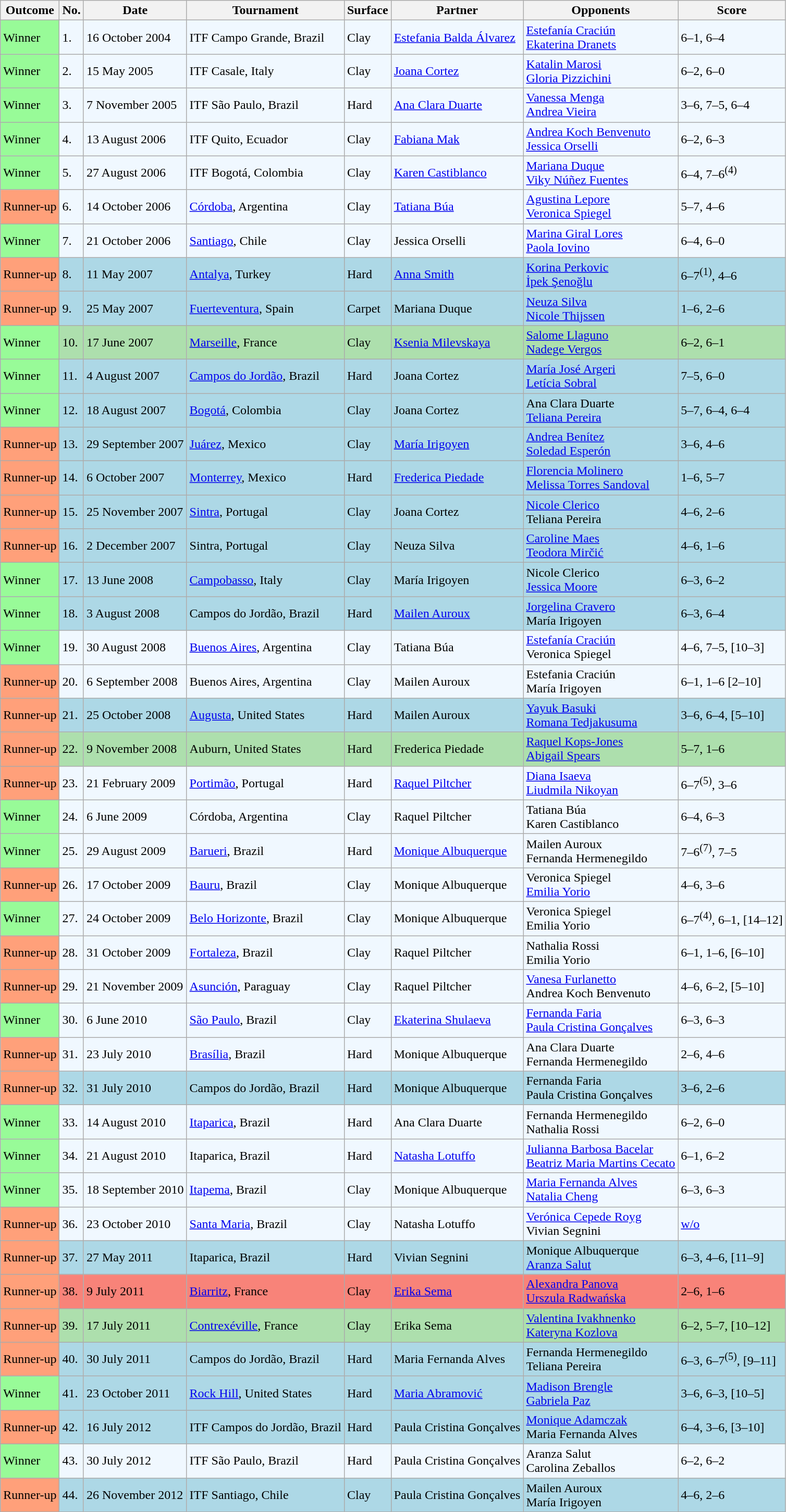<table class="sortable wikitable">
<tr>
<th>Outcome</th>
<th>No.</th>
<th>Date</th>
<th>Tournament</th>
<th>Surface</th>
<th>Partner</th>
<th>Opponents</th>
<th class="unsortable">Score</th>
</tr>
<tr bgcolor="#f0f8ff">
<td bgcolor="98FB98">Winner</td>
<td>1.</td>
<td>16 October 2004</td>
<td>ITF Campo Grande, Brazil</td>
<td>Clay</td>
<td> <a href='#'>Estefania Balda Álvarez</a></td>
<td> <a href='#'>Estefanía Craciún</a><br> <a href='#'>Ekaterina Dranets</a></td>
<td>6–1, 6–4</td>
</tr>
<tr bgcolor="#f0f8ff">
<td bgcolor="98FB98">Winner</td>
<td>2.</td>
<td>15 May 2005</td>
<td>ITF Casale, Italy</td>
<td>Clay</td>
<td> <a href='#'>Joana Cortez</a></td>
<td> <a href='#'>Katalin Marosi</a><br> <a href='#'>Gloria Pizzichini</a></td>
<td>6–2, 6–0</td>
</tr>
<tr bgcolor="#f0f8ff">
<td bgcolor="98FB98">Winner</td>
<td>3.</td>
<td>7 November 2005</td>
<td>ITF São Paulo, Brazil</td>
<td>Hard</td>
<td> <a href='#'>Ana Clara Duarte</a></td>
<td> <a href='#'>Vanessa Menga</a><br> <a href='#'>Andrea Vieira</a></td>
<td>3–6, 7–5, 6–4</td>
</tr>
<tr bgcolor="#f0f8ff">
<td bgcolor="98FB98">Winner</td>
<td>4.</td>
<td>13 August 2006</td>
<td>ITF Quito, Ecuador</td>
<td>Clay</td>
<td> <a href='#'>Fabiana Mak</a></td>
<td> <a href='#'>Andrea Koch Benvenuto</a><br> <a href='#'>Jessica Orselli</a></td>
<td>6–2, 6–3</td>
</tr>
<tr bgcolor="#f0f8ff">
<td bgcolor="98FB98">Winner</td>
<td>5.</td>
<td>27 August 2006</td>
<td>ITF Bogotá, Colombia</td>
<td>Clay</td>
<td> <a href='#'>Karen Castiblanco</a></td>
<td> <a href='#'>Mariana Duque</a><br> <a href='#'>Viky Núñez Fuentes</a></td>
<td>6–4, 7–6<sup>(4)</sup></td>
</tr>
<tr bgcolor="#f0f8ff">
<td bgcolor="FFA07A">Runner-up</td>
<td>6.</td>
<td>14 October 2006</td>
<td><a href='#'>Córdoba</a>, Argentina</td>
<td>Clay</td>
<td> <a href='#'>Tatiana Búa</a></td>
<td> <a href='#'>Agustina Lepore</a><br> <a href='#'>Veronica Spiegel</a></td>
<td>5–7, 4–6</td>
</tr>
<tr bgcolor="#f0f8ff">
<td bgcolor="98FB98">Winner</td>
<td>7.</td>
<td>21 October 2006</td>
<td><a href='#'>Santiago</a>, Chile</td>
<td>Clay</td>
<td> Jessica Orselli</td>
<td> <a href='#'>Marina Giral Lores</a><br> <a href='#'>Paola Iovino</a></td>
<td>6–4, 6–0</td>
</tr>
<tr style="background:lightblue;">
<td bgcolor="FFA07A">Runner-up</td>
<td>8.</td>
<td>11 May 2007</td>
<td><a href='#'>Antalya</a>, Turkey</td>
<td>Hard</td>
<td> <a href='#'>Anna Smith</a></td>
<td> <a href='#'>Korina Perkovic</a><br> <a href='#'>İpek Şenoğlu</a></td>
<td>6–7<sup>(1)</sup>, 4–6</td>
</tr>
<tr style="background:lightblue;">
<td bgcolor="FFA07A">Runner-up</td>
<td>9.</td>
<td>25 May 2007</td>
<td><a href='#'>Fuerteventura</a>, Spain</td>
<td>Carpet</td>
<td> Mariana Duque</td>
<td> <a href='#'>Neuza Silva</a><br> <a href='#'>Nicole Thijssen</a></td>
<td>1–6, 2–6</td>
</tr>
<tr style="background:#addfad;">
<td bgcolor="98FB98">Winner</td>
<td>10.</td>
<td>17 June 2007</td>
<td><a href='#'>Marseille</a>, France</td>
<td>Clay</td>
<td> <a href='#'>Ksenia Milevskaya</a></td>
<td> <a href='#'>Salome Llaguno</a><br> <a href='#'>Nadege Vergos</a></td>
<td>6–2, 6–1</td>
</tr>
<tr style="background:lightblue;">
<td bgcolor="98FB98">Winner</td>
<td>11.</td>
<td>4 August 2007</td>
<td><a href='#'>Campos do Jordão</a>, Brazil</td>
<td>Hard</td>
<td> Joana Cortez</td>
<td> <a href='#'>María José Argeri</a><br> <a href='#'>Letícia Sobral</a></td>
<td>7–5, 6–0</td>
</tr>
<tr style="background:lightblue;">
<td bgcolor="98FB98">Winner</td>
<td>12.</td>
<td>18 August 2007</td>
<td><a href='#'>Bogotá</a>, Colombia</td>
<td>Clay</td>
<td> Joana Cortez</td>
<td> Ana Clara Duarte<br> <a href='#'>Teliana Pereira</a></td>
<td>5–7, 6–4, 6–4</td>
</tr>
<tr style="background:lightblue;">
<td bgcolor="FFA07A">Runner-up</td>
<td>13.</td>
<td>29 September 2007</td>
<td><a href='#'>Juárez</a>, Mexico</td>
<td>Clay</td>
<td> <a href='#'>María Irigoyen</a></td>
<td> <a href='#'>Andrea Benítez</a><br> <a href='#'>Soledad Esperón</a></td>
<td>3–6, 4–6</td>
</tr>
<tr style="background:lightblue;">
<td bgcolor="FFA07A">Runner-up</td>
<td>14.</td>
<td>6 October 2007</td>
<td><a href='#'>Monterrey</a>, Mexico</td>
<td>Hard</td>
<td> <a href='#'>Frederica Piedade</a></td>
<td> <a href='#'>Florencia Molinero</a><br> <a href='#'>Melissa Torres Sandoval</a></td>
<td>1–6, 5–7</td>
</tr>
<tr style="background:lightblue;">
<td bgcolor="FFA07A">Runner-up</td>
<td>15.</td>
<td>25 November 2007</td>
<td><a href='#'>Sintra</a>, Portugal</td>
<td>Clay</td>
<td> Joana Cortez</td>
<td> <a href='#'>Nicole Clerico</a><br> Teliana Pereira</td>
<td>4–6, 2–6</td>
</tr>
<tr style="background:lightblue;">
<td bgcolor="FFA07A">Runner-up</td>
<td>16.</td>
<td>2 December 2007</td>
<td>Sintra, Portugal</td>
<td>Clay</td>
<td> Neuza Silva</td>
<td> <a href='#'>Caroline Maes</a><br> <a href='#'>Teodora Mirčić</a></td>
<td>4–6, 1–6</td>
</tr>
<tr style="background:lightblue;">
<td bgcolor="98FB98">Winner</td>
<td>17.</td>
<td>13 June 2008</td>
<td><a href='#'>Campobasso</a>, Italy</td>
<td>Clay</td>
<td> María Irigoyen</td>
<td> Nicole Clerico<br> <a href='#'>Jessica Moore</a></td>
<td>6–3, 6–2</td>
</tr>
<tr style="background:lightblue;">
<td bgcolor="98FB98">Winner</td>
<td>18.</td>
<td>3 August 2008</td>
<td>Campos do Jordão, Brazil</td>
<td>Hard</td>
<td> <a href='#'>Mailen Auroux</a></td>
<td> <a href='#'>Jorgelina Cravero</a><br> María Irigoyen</td>
<td>6–3, 6–4</td>
</tr>
<tr bgcolor="#f0f8ff">
<td bgcolor="98FB98">Winner</td>
<td>19.</td>
<td>30 August 2008</td>
<td><a href='#'>Buenos Aires</a>, Argentina</td>
<td>Clay</td>
<td> Tatiana Búa</td>
<td> <a href='#'>Estefanía Craciún</a><br> Veronica Spiegel</td>
<td>4–6, 7–5, [10–3]</td>
</tr>
<tr bgcolor="#f0f8ff">
<td bgcolor="FFA07A">Runner-up</td>
<td>20.</td>
<td>6 September 2008</td>
<td>Buenos Aires, Argentina</td>
<td>Clay</td>
<td> Mailen Auroux</td>
<td> Estefania Craciún<br> María Irigoyen</td>
<td>6–1, 1–6 [2–10]</td>
</tr>
<tr style="background:lightblue;">
<td bgcolor="FFA07A">Runner-up</td>
<td>21.</td>
<td>25 October 2008</td>
<td><a href='#'>Augusta</a>, United States</td>
<td>Hard</td>
<td> Mailen Auroux</td>
<td> <a href='#'>Yayuk Basuki</a><br> <a href='#'>Romana Tedjakusuma</a></td>
<td>3–6, 6–4, [5–10]</td>
</tr>
<tr style="background:#addfad;">
<td bgcolor="FFA07A">Runner-up</td>
<td>22.</td>
<td>9 November 2008</td>
<td>Auburn, United States</td>
<td>Hard</td>
<td> Frederica Piedade</td>
<td> <a href='#'>Raquel Kops-Jones</a><br> <a href='#'>Abigail Spears</a></td>
<td>5–7, 1–6</td>
</tr>
<tr bgcolor="#f0f8ff">
<td bgcolor="FFA07A">Runner-up</td>
<td>23.</td>
<td>21 February 2009</td>
<td><a href='#'>Portimão</a>, Portugal</td>
<td>Hard</td>
<td> <a href='#'>Raquel Piltcher</a></td>
<td> <a href='#'>Diana Isaeva</a><br> <a href='#'>Liudmila Nikoyan</a></td>
<td>6–7<sup>(5)</sup>, 3–6</td>
</tr>
<tr bgcolor="#f0f8ff">
<td bgcolor="98FB98">Winner</td>
<td>24.</td>
<td>6 June 2009</td>
<td>Córdoba, Argentina</td>
<td>Clay</td>
<td> Raquel Piltcher</td>
<td> Tatiana Búa<br> Karen Castiblanco</td>
<td>6–4, 6–3</td>
</tr>
<tr bgcolor="#f0f8ff">
<td bgcolor="98FB98">Winner</td>
<td>25.</td>
<td>29 August 2009</td>
<td><a href='#'>Barueri</a>, Brazil</td>
<td>Hard</td>
<td> <a href='#'>Monique Albuquerque</a></td>
<td> Mailen Auroux<br> Fernanda Hermenegildo</td>
<td>7–6<sup>(7)</sup>, 7–5</td>
</tr>
<tr bgcolor="#f0f8ff">
<td bgcolor="FFA07A">Runner-up</td>
<td>26.</td>
<td>17 October 2009</td>
<td><a href='#'>Bauru</a>, Brazil</td>
<td>Clay</td>
<td> Monique Albuquerque</td>
<td> Veronica Spiegel<br> <a href='#'>Emilia Yorio</a></td>
<td>4–6, 3–6</td>
</tr>
<tr bgcolor="#f0f8ff">
<td bgcolor="98FB98">Winner</td>
<td>27.</td>
<td>24 October 2009</td>
<td><a href='#'>Belo Horizonte</a>, Brazil</td>
<td>Clay</td>
<td> Monique Albuquerque</td>
<td> Veronica Spiegel<br> Emilia Yorio</td>
<td>6–7<sup>(4)</sup>, 6–1, [14–12]</td>
</tr>
<tr bgcolor="#f0f8ff">
<td bgcolor="FFA07A">Runner-up</td>
<td>28.</td>
<td>31 October 2009</td>
<td><a href='#'>Fortaleza</a>, Brazil</td>
<td>Clay</td>
<td> Raquel Piltcher</td>
<td> Nathalia Rossi<br> Emilia Yorio</td>
<td>6–1, 1–6, [6–10]</td>
</tr>
<tr bgcolor="#f0f8ff">
<td bgcolor="FFA07A">Runner-up</td>
<td>29.</td>
<td>21 November 2009</td>
<td><a href='#'>Asunción</a>, Paraguay</td>
<td>Clay</td>
<td> Raquel Piltcher</td>
<td> <a href='#'>Vanesa Furlanetto</a><br> Andrea Koch Benvenuto</td>
<td>4–6, 6–2, [5–10]</td>
</tr>
<tr bgcolor="#f0f8ff">
<td bgcolor="98FB98">Winner</td>
<td>30.</td>
<td>6 June 2010</td>
<td><a href='#'>São Paulo</a>, Brazil</td>
<td>Clay</td>
<td> <a href='#'>Ekaterina Shulaeva</a></td>
<td> <a href='#'>Fernanda Faria</a><br> <a href='#'>Paula Cristina Gonçalves</a></td>
<td>6–3, 6–3</td>
</tr>
<tr bgcolor="#f0f8ff">
<td bgcolor="FFA07A">Runner-up</td>
<td>31.</td>
<td>23 July 2010</td>
<td><a href='#'>Brasília</a>, Brazil</td>
<td>Hard</td>
<td> Monique Albuquerque</td>
<td> Ana Clara Duarte<br> Fernanda Hermenegildo</td>
<td>2–6, 4–6</td>
</tr>
<tr style="background:lightblue;">
<td bgcolor="FFA07A">Runner-up</td>
<td>32.</td>
<td>31 July 2010</td>
<td>Campos do Jordão, Brazil</td>
<td>Hard</td>
<td> Monique Albuquerque</td>
<td> Fernanda Faria<br> Paula Cristina Gonçalves</td>
<td>3–6, 2–6</td>
</tr>
<tr bgcolor="#f0f8ff">
<td bgcolor="98FB98">Winner</td>
<td>33.</td>
<td>14 August 2010</td>
<td><a href='#'>Itaparica</a>, Brazil</td>
<td>Hard</td>
<td> Ana Clara Duarte</td>
<td> Fernanda Hermenegildo<br> Nathalia Rossi</td>
<td>6–2, 6–0</td>
</tr>
<tr bgcolor="#f0f8ff">
<td bgcolor="98FB98">Winner</td>
<td>34.</td>
<td>21 August 2010</td>
<td>Itaparica, Brazil</td>
<td>Hard</td>
<td> <a href='#'>Natasha Lotuffo</a></td>
<td> <a href='#'>Julianna Barbosa Bacelar</a><br> <a href='#'>Beatriz Maria Martins Cecato</a></td>
<td>6–1, 6–2</td>
</tr>
<tr bgcolor="#f0f8ff">
<td bgcolor="98FB98">Winner</td>
<td>35.</td>
<td>18 September 2010</td>
<td><a href='#'>Itapema</a>, Brazil</td>
<td>Clay</td>
<td> Monique Albuquerque</td>
<td> <a href='#'>Maria Fernanda Alves</a><br> <a href='#'>Natalia Cheng</a></td>
<td>6–3, 6–3</td>
</tr>
<tr bgcolor="#f0f8ff">
<td bgcolor="FFA07A">Runner-up</td>
<td>36.</td>
<td>23 October 2010</td>
<td><a href='#'>Santa Maria</a>, Brazil</td>
<td>Clay</td>
<td> Natasha Lotuffo</td>
<td> <a href='#'>Verónica Cepede Royg</a><br> Vivian Segnini</td>
<td><a href='#'>w/o</a></td>
</tr>
<tr style="background:lightblue;">
<td bgcolor="FFA07A">Runner-up</td>
<td>37.</td>
<td>27 May 2011</td>
<td>Itaparica, Brazil</td>
<td>Hard</td>
<td> Vivian Segnini</td>
<td> Monique Albuquerque<br> <a href='#'>Aranza Salut</a></td>
<td>6–3, 4–6, [11–9]</td>
</tr>
<tr style="background:#f88379;">
<td bgcolor="FFA07A">Runner-up</td>
<td>38.</td>
<td>9 July 2011</td>
<td><a href='#'>Biarritz</a>, France</td>
<td>Clay</td>
<td> <a href='#'>Erika Sema</a></td>
<td> <a href='#'>Alexandra Panova</a><br> <a href='#'>Urszula Radwańska</a></td>
<td>2–6, 1–6</td>
</tr>
<tr style="background:#addfad;">
<td bgcolor="FFA07A">Runner-up</td>
<td>39.</td>
<td>17 July 2011</td>
<td><a href='#'>Contrexéville</a>, France</td>
<td>Clay</td>
<td> Erika Sema</td>
<td> <a href='#'>Valentina Ivakhnenko</a><br> <a href='#'>Kateryna Kozlova</a></td>
<td>6–2, 5–7, [10–12]</td>
</tr>
<tr style="background:lightblue;">
<td bgcolor="FFA07A">Runner-up</td>
<td>40.</td>
<td>30 July 2011</td>
<td>Campos do Jordão, Brazil</td>
<td>Hard</td>
<td> Maria Fernanda Alves</td>
<td> Fernanda Hermenegildo<br> Teliana Pereira</td>
<td>6–3, 6–7<sup>(5)</sup>, [9–11]</td>
</tr>
<tr style="background:lightblue;">
<td bgcolor="98FB98">Winner</td>
<td>41.</td>
<td>23 October 2011</td>
<td><a href='#'>Rock Hill</a>, United States</td>
<td>Hard</td>
<td> <a href='#'>Maria Abramović</a></td>
<td> <a href='#'>Madison Brengle</a><br> <a href='#'>Gabriela Paz</a></td>
<td>3–6, 6–3, [10–5]</td>
</tr>
<tr style="background:lightblue;">
<td bgcolor="FFA07A">Runner-up</td>
<td>42.</td>
<td>16 July 2012</td>
<td>ITF Campos do Jordão, Brazil</td>
<td>Hard</td>
<td> Paula Cristina Gonçalves</td>
<td> <a href='#'>Monique Adamczak</a><br> Maria Fernanda Alves</td>
<td>6–4, 3–6, [3–10]</td>
</tr>
<tr bgcolor="#f0f8ff">
<td bgcolor="98FB98">Winner</td>
<td>43.</td>
<td>30 July 2012</td>
<td>ITF São Paulo, Brazil</td>
<td>Hard</td>
<td> Paula Cristina Gonçalves</td>
<td> Aranza Salut<br> Carolina Zeballos</td>
<td>6–2, 6–2</td>
</tr>
<tr style="background:lightblue;">
<td bgcolor="FFA07A">Runner-up</td>
<td>44.</td>
<td>26 November 2012</td>
<td>ITF Santiago, Chile</td>
<td>Clay</td>
<td> Paula Cristina Gonçalves</td>
<td> Mailen Auroux<br> María Irigoyen</td>
<td>4–6, 2–6</td>
</tr>
</table>
